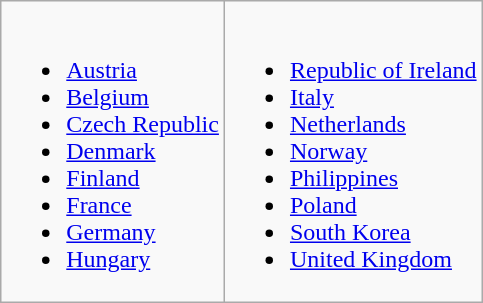<table class="wikitable">
<tr valign="top">
<td><br><ul><li> <a href='#'>Austria</a></li><li> <a href='#'>Belgium</a></li><li> <a href='#'>Czech Republic</a></li><li> <a href='#'>Denmark</a></li><li> <a href='#'>Finland</a></li><li> <a href='#'>France</a></li><li> <a href='#'>Germany</a></li><li> <a href='#'>Hungary</a></li></ul></td>
<td><br><ul><li> <a href='#'>Republic of Ireland</a></li><li> <a href='#'>Italy</a></li><li> <a href='#'>Netherlands</a></li><li> <a href='#'>Norway</a></li><li> <a href='#'>Philippines</a></li><li> <a href='#'>Poland</a></li><li> <a href='#'>South Korea</a></li><li> <a href='#'>United Kingdom</a></li></ul></td>
</tr>
</table>
